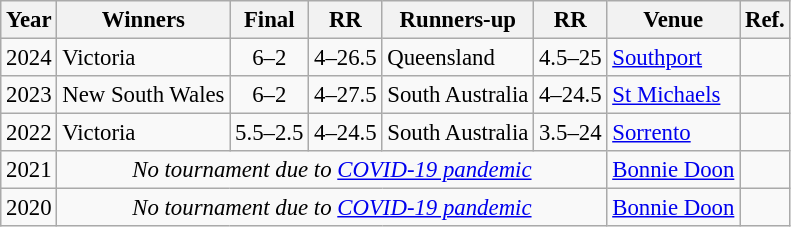<table class="wikitable sortable" style="font-size:95%;">
<tr>
<th>Year</th>
<th>Winners</th>
<th>Final</th>
<th>RR</th>
<th>Runners-up</th>
<th>RR</th>
<th>Venue</th>
<th>Ref.</th>
</tr>
<tr>
<td align=center>2024</td>
<td>Victoria</td>
<td align=center>6–2</td>
<td align=center>4–26.5</td>
<td>Queensland</td>
<td align=center>4.5–25</td>
<td><a href='#'>Southport</a></td>
<td></td>
</tr>
<tr>
<td align=center>2023</td>
<td>New South Wales</td>
<td align=center>6–2</td>
<td align=center>4–27.5</td>
<td>South Australia</td>
<td align=center>4–24.5</td>
<td><a href='#'>St Michaels</a></td>
<td></td>
</tr>
<tr>
<td align=center>2022</td>
<td>Victoria</td>
<td align=center>5.5–2.5</td>
<td align=center>4–24.5</td>
<td>South Australia</td>
<td align=center>3.5–24</td>
<td><a href='#'>Sorrento</a></td>
<td></td>
</tr>
<tr>
<td align=center>2021</td>
<td colspan=5 align=center><em>No tournament due to <a href='#'>COVID-19 pandemic</a></em></td>
<td><a href='#'>Bonnie Doon</a></td>
<td></td>
</tr>
<tr>
<td align=center>2020</td>
<td colspan=5 align=center><em>No tournament due to <a href='#'>COVID-19 pandemic</a></em></td>
<td><a href='#'>Bonnie Doon</a></td>
<td></td>
</tr>
</table>
